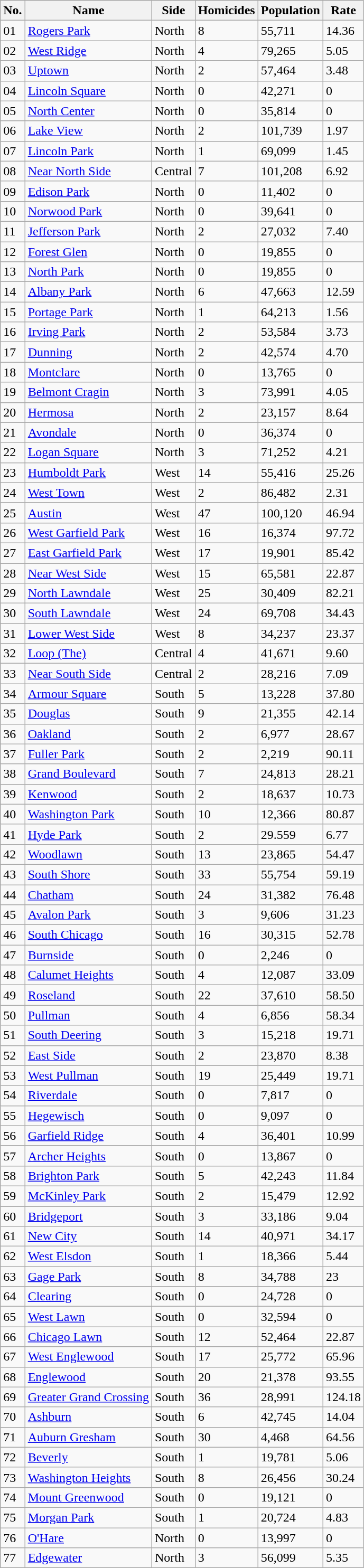<table class="wikitable sortable static-row-numbers">
<tr>
<th>No.</th>
<th>Name</th>
<th>Side</th>
<th>Homicides </th>
<th>Population </th>
<th>Rate</th>
</tr>
<tr>
<td>01</td>
<td><a href='#'>Rogers Park</a></td>
<td>North</td>
<td>8</td>
<td>55,711</td>
<td>14.36</td>
</tr>
<tr>
<td>02</td>
<td><a href='#'>West Ridge</a></td>
<td>North</td>
<td>4</td>
<td>79,265</td>
<td>5.05</td>
</tr>
<tr>
<td>03</td>
<td><a href='#'>Uptown</a></td>
<td>North</td>
<td>2</td>
<td>57,464</td>
<td>3.48</td>
</tr>
<tr>
<td>04</td>
<td><a href='#'>Lincoln Square</a></td>
<td>North</td>
<td>0</td>
<td>42,271</td>
<td>0</td>
</tr>
<tr>
<td>05</td>
<td><a href='#'>North Center</a></td>
<td>North</td>
<td>0</td>
<td>35,814</td>
<td>0</td>
</tr>
<tr>
<td>06</td>
<td><a href='#'>Lake View</a></td>
<td>North</td>
<td>2</td>
<td>101,739</td>
<td>1.97</td>
</tr>
<tr>
<td>07</td>
<td><a href='#'>Lincoln Park</a></td>
<td>North</td>
<td>1</td>
<td>69,099</td>
<td>1.45</td>
</tr>
<tr>
<td>08</td>
<td><a href='#'>Near North Side</a></td>
<td>Central</td>
<td>7</td>
<td>101,208</td>
<td>6.92</td>
</tr>
<tr>
<td>09</td>
<td><a href='#'>Edison Park</a></td>
<td>North</td>
<td>0</td>
<td>11,402</td>
<td>0</td>
</tr>
<tr>
<td>10</td>
<td><a href='#'>Norwood Park</a></td>
<td>North</td>
<td>0</td>
<td>39,641</td>
<td>0</td>
</tr>
<tr>
<td>11</td>
<td><a href='#'>Jefferson Park</a></td>
<td>North</td>
<td>2</td>
<td>27,032</td>
<td>7.40</td>
</tr>
<tr>
<td>12</td>
<td><a href='#'>Forest Glen</a></td>
<td>North</td>
<td>0</td>
<td>19,855</td>
<td>0</td>
</tr>
<tr>
<td>13</td>
<td><a href='#'>North Park</a></td>
<td>North</td>
<td>0</td>
<td>19,855</td>
<td>0</td>
</tr>
<tr>
<td>14</td>
<td><a href='#'>Albany Park</a></td>
<td>North</td>
<td>6</td>
<td>47,663</td>
<td>12.59</td>
</tr>
<tr>
<td>15</td>
<td><a href='#'>Portage Park</a></td>
<td>North</td>
<td>1</td>
<td>64,213</td>
<td>1.56</td>
</tr>
<tr>
<td>16</td>
<td><a href='#'>Irving Park</a></td>
<td>North</td>
<td>2</td>
<td>53,584</td>
<td>3.73</td>
</tr>
<tr>
<td>17</td>
<td><a href='#'>Dunning</a></td>
<td>North</td>
<td>2</td>
<td>42,574</td>
<td>4.70</td>
</tr>
<tr>
<td>18</td>
<td><a href='#'>Montclare</a></td>
<td>North</td>
<td>0</td>
<td>13,765</td>
<td>0</td>
</tr>
<tr>
<td>19</td>
<td><a href='#'>Belmont Cragin</a></td>
<td>North</td>
<td>3</td>
<td>73,991</td>
<td>4.05</td>
</tr>
<tr>
<td>20</td>
<td><a href='#'>Hermosa</a></td>
<td>North</td>
<td>2</td>
<td>23,157</td>
<td>8.64</td>
</tr>
<tr>
<td>21</td>
<td><a href='#'>Avondale</a></td>
<td>North</td>
<td>0</td>
<td>36,374</td>
<td>0</td>
</tr>
<tr>
<td>22</td>
<td><a href='#'>Logan Square</a></td>
<td>North</td>
<td>3</td>
<td>71,252</td>
<td>4.21</td>
</tr>
<tr>
<td>23</td>
<td><a href='#'>Humboldt Park</a></td>
<td>West</td>
<td>14</td>
<td>55,416</td>
<td>25.26</td>
</tr>
<tr>
<td>24</td>
<td><a href='#'>West Town</a></td>
<td>West</td>
<td>2</td>
<td>86,482</td>
<td>2.31</td>
</tr>
<tr>
<td>25</td>
<td><a href='#'>Austin</a></td>
<td>West</td>
<td>47</td>
<td>100,120</td>
<td>46.94</td>
</tr>
<tr>
<td>26</td>
<td><a href='#'>West Garfield Park</a></td>
<td>West</td>
<td>16</td>
<td>16,374</td>
<td>97.72</td>
</tr>
<tr>
<td>27</td>
<td><a href='#'>East Garfield Park</a></td>
<td>West</td>
<td>17</td>
<td>19,901</td>
<td>85.42</td>
</tr>
<tr>
<td>28</td>
<td><a href='#'>Near West Side</a></td>
<td>West</td>
<td>15</td>
<td>65,581</td>
<td>22.87</td>
</tr>
<tr>
<td>29</td>
<td><a href='#'>North Lawndale</a></td>
<td>West</td>
<td>25</td>
<td>30,409</td>
<td>82.21</td>
</tr>
<tr>
<td>30</td>
<td><a href='#'>South Lawndale</a></td>
<td>West</td>
<td>24</td>
<td>69,708</td>
<td>34.43</td>
</tr>
<tr>
<td>31</td>
<td><a href='#'>Lower West Side</a></td>
<td>West</td>
<td>8</td>
<td>34,237</td>
<td>23.37</td>
</tr>
<tr>
<td>32</td>
<td><a href='#'>Loop (The)</a></td>
<td>Central</td>
<td>4</td>
<td>41,671</td>
<td>9.60</td>
</tr>
<tr>
<td>33</td>
<td><a href='#'>Near South Side</a></td>
<td>Central</td>
<td>2</td>
<td>28,216</td>
<td>7.09</td>
</tr>
<tr>
<td>34</td>
<td><a href='#'>Armour Square</a></td>
<td>South</td>
<td>5</td>
<td>13,228</td>
<td>37.80</td>
</tr>
<tr>
<td>35</td>
<td><a href='#'>Douglas</a></td>
<td>South</td>
<td>9</td>
<td>21,355</td>
<td>42.14</td>
</tr>
<tr>
<td>36</td>
<td><a href='#'>Oakland</a></td>
<td>South</td>
<td>2</td>
<td>6,977</td>
<td>28.67</td>
</tr>
<tr>
<td>37</td>
<td><a href='#'>Fuller Park</a></td>
<td>South</td>
<td>2</td>
<td>2,219</td>
<td>90.11</td>
</tr>
<tr>
<td>38</td>
<td><a href='#'>Grand Boulevard</a></td>
<td>South</td>
<td>7</td>
<td>24,813</td>
<td>28.21</td>
</tr>
<tr>
<td>39</td>
<td><a href='#'>Kenwood</a></td>
<td>South</td>
<td>2</td>
<td>18,637</td>
<td>10.73</td>
</tr>
<tr>
<td>40</td>
<td><a href='#'>Washington Park</a></td>
<td>South</td>
<td>10</td>
<td>12,366</td>
<td>80.87</td>
</tr>
<tr>
<td>41</td>
<td><a href='#'>Hyde Park</a></td>
<td>South</td>
<td>2</td>
<td>29.559</td>
<td>6.77</td>
</tr>
<tr>
<td>42</td>
<td><a href='#'>Woodlawn</a></td>
<td>South</td>
<td>13</td>
<td>23,865</td>
<td>54.47</td>
</tr>
<tr>
<td>43</td>
<td><a href='#'>South Shore</a></td>
<td>South</td>
<td>33</td>
<td>55,754</td>
<td>59.19</td>
</tr>
<tr>
<td>44</td>
<td><a href='#'>Chatham</a></td>
<td>South</td>
<td>24</td>
<td>31,382</td>
<td>76.48</td>
</tr>
<tr>
<td>45</td>
<td><a href='#'>Avalon Park</a></td>
<td>South</td>
<td>3</td>
<td>9,606</td>
<td>31.23</td>
</tr>
<tr>
<td>46</td>
<td><a href='#'>South Chicago</a></td>
<td>South</td>
<td>16</td>
<td>30,315</td>
<td>52.78</td>
</tr>
<tr>
<td>47</td>
<td><a href='#'>Burnside</a></td>
<td>South</td>
<td>0</td>
<td>2,246</td>
<td>0</td>
</tr>
<tr>
<td>48</td>
<td><a href='#'>Calumet Heights</a></td>
<td>South</td>
<td>4</td>
<td>12,087</td>
<td>33.09</td>
</tr>
<tr>
<td>49</td>
<td><a href='#'>Roseland</a></td>
<td>South</td>
<td>22</td>
<td>37,610</td>
<td>58.50</td>
</tr>
<tr>
<td>50</td>
<td><a href='#'>Pullman</a></td>
<td>South</td>
<td>4</td>
<td>6,856</td>
<td>58.34</td>
</tr>
<tr>
<td>51</td>
<td><a href='#'>South Deering</a></td>
<td>South</td>
<td>3</td>
<td>15,218</td>
<td>19.71</td>
</tr>
<tr>
<td>52</td>
<td><a href='#'>East Side</a></td>
<td>South</td>
<td>2</td>
<td>23,870</td>
<td>8.38</td>
</tr>
<tr>
<td>53</td>
<td><a href='#'>West Pullman</a></td>
<td>South</td>
<td>19</td>
<td>25,449</td>
<td>19.71</td>
</tr>
<tr>
<td>54</td>
<td><a href='#'>Riverdale</a></td>
<td>South</td>
<td>0</td>
<td>7,817</td>
<td>0</td>
</tr>
<tr>
<td>55</td>
<td><a href='#'>Hegewisch</a></td>
<td>South</td>
<td>0</td>
<td>9,097</td>
<td>0</td>
</tr>
<tr>
<td>56</td>
<td><a href='#'>Garfield Ridge</a></td>
<td>South</td>
<td>4</td>
<td>36,401</td>
<td>10.99</td>
</tr>
<tr>
<td>57</td>
<td><a href='#'>Archer Heights</a></td>
<td>South</td>
<td>0</td>
<td>13,867</td>
<td>0</td>
</tr>
<tr>
<td>58</td>
<td><a href='#'>Brighton Park</a></td>
<td>South</td>
<td>5</td>
<td>42,243</td>
<td>11.84</td>
</tr>
<tr>
<td>59</td>
<td><a href='#'>McKinley Park</a></td>
<td>South</td>
<td>2</td>
<td>15,479</td>
<td>12.92</td>
</tr>
<tr>
<td>60</td>
<td><a href='#'>Bridgeport</a></td>
<td>South</td>
<td>3</td>
<td>33,186</td>
<td>9.04</td>
</tr>
<tr>
<td>61</td>
<td><a href='#'>New City</a></td>
<td>South</td>
<td>14</td>
<td>40,971</td>
<td>34.17</td>
</tr>
<tr>
<td>62</td>
<td><a href='#'>West Elsdon</a></td>
<td>South</td>
<td>1</td>
<td>18,366</td>
<td>5.44</td>
</tr>
<tr>
<td>63</td>
<td><a href='#'>Gage Park</a></td>
<td>South</td>
<td>8</td>
<td>34,788</td>
<td>23</td>
</tr>
<tr>
<td>64</td>
<td><a href='#'>Clearing</a></td>
<td>South</td>
<td>0</td>
<td>24,728</td>
<td>0</td>
</tr>
<tr>
<td>65</td>
<td><a href='#'>West Lawn</a></td>
<td>South</td>
<td>0</td>
<td>32,594</td>
<td>0</td>
</tr>
<tr>
<td>66</td>
<td><a href='#'>Chicago Lawn</a></td>
<td>South</td>
<td>12</td>
<td>52,464</td>
<td>22.87</td>
</tr>
<tr>
<td>67</td>
<td><a href='#'>West Englewood</a></td>
<td>South</td>
<td>17</td>
<td>25,772</td>
<td>65.96</td>
</tr>
<tr>
<td>68</td>
<td><a href='#'>Englewood</a></td>
<td>South</td>
<td>20</td>
<td>21,378</td>
<td>93.55</td>
</tr>
<tr>
<td>69</td>
<td><a href='#'>Greater Grand Crossing</a></td>
<td>South</td>
<td>36</td>
<td>28,991</td>
<td>124.18</td>
</tr>
<tr>
<td>70</td>
<td><a href='#'>Ashburn</a></td>
<td>South</td>
<td>6</td>
<td>42,745</td>
<td>14.04</td>
</tr>
<tr>
<td>71</td>
<td><a href='#'>Auburn Gresham</a></td>
<td>South</td>
<td>30</td>
<td>4,468</td>
<td>64.56</td>
</tr>
<tr>
<td>72</td>
<td><a href='#'>Beverly</a></td>
<td>South</td>
<td>1</td>
<td>19,781</td>
<td>5.06</td>
</tr>
<tr>
<td>73</td>
<td><a href='#'>Washington Heights</a></td>
<td>South</td>
<td>8</td>
<td>26,456</td>
<td>30.24</td>
</tr>
<tr>
<td>74</td>
<td><a href='#'>Mount Greenwood</a></td>
<td>South</td>
<td>0</td>
<td>19,121</td>
<td>0</td>
</tr>
<tr>
<td>75</td>
<td><a href='#'>Morgan Park</a></td>
<td>South</td>
<td>1</td>
<td>20,724</td>
<td>4.83</td>
</tr>
<tr>
<td>76</td>
<td><a href='#'>O'Hare</a></td>
<td>North</td>
<td>0</td>
<td>13,997</td>
<td>0</td>
</tr>
<tr>
<td>77</td>
<td><a href='#'>Edgewater</a></td>
<td>North</td>
<td>3</td>
<td>56,099</td>
<td>5.35</td>
</tr>
</table>
